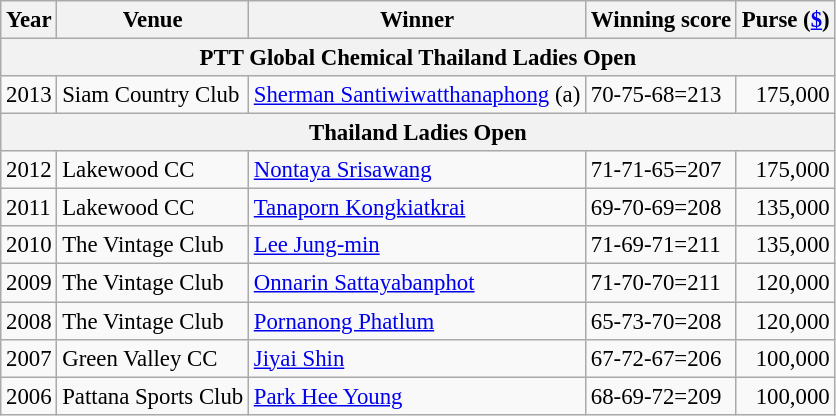<table class="wikitable" style="font-size:95%;">
<tr>
<th>Year</th>
<th>Venue</th>
<th>Winner</th>
<th>Winning score</th>
<th>Purse (<a href='#'>$</a>)</th>
</tr>
<tr>
<th colspan=6>PTT Global Chemical Thailand Ladies Open</th>
</tr>
<tr>
<td>2013</td>
<td>Siam Country Club</td>
<td> <a href='#'>Sherman Santiwiwatthanaphong</a> (a)</td>
<td>70-75-68=213</td>
<td align=right>175,000</td>
</tr>
<tr>
<th colspan=6>Thailand Ladies Open</th>
</tr>
<tr>
<td>2012</td>
<td>Lakewood CC</td>
<td> <a href='#'>Nontaya Srisawang</a></td>
<td>71-71-65=207</td>
<td align=right>175,000</td>
</tr>
<tr>
<td>2011</td>
<td>Lakewood CC</td>
<td> <a href='#'>Tanaporn Kongkiatkrai</a></td>
<td>69-70-69=208</td>
<td align=right>135,000</td>
</tr>
<tr>
<td>2010</td>
<td>The Vintage Club</td>
<td> <a href='#'>Lee Jung-min</a></td>
<td>71-69-71=211</td>
<td align=right>135,000</td>
</tr>
<tr>
<td>2009</td>
<td>The Vintage Club</td>
<td> <a href='#'>Onnarin Sattayabanphot</a></td>
<td>71-70-70=211</td>
<td align=right>120,000</td>
</tr>
<tr>
<td>2008</td>
<td>The Vintage Club</td>
<td> <a href='#'>Pornanong Phatlum</a></td>
<td>65-73-70=208</td>
<td align=right>120,000</td>
</tr>
<tr>
<td>2007</td>
<td>Green Valley CC</td>
<td> <a href='#'>Jiyai Shin</a></td>
<td>67-72-67=206</td>
<td align=right>100,000</td>
</tr>
<tr>
<td>2006</td>
<td>Pattana Sports Club</td>
<td> <a href='#'>Park Hee Young</a></td>
<td>68-69-72=209</td>
<td align=right>100,000</td>
</tr>
</table>
